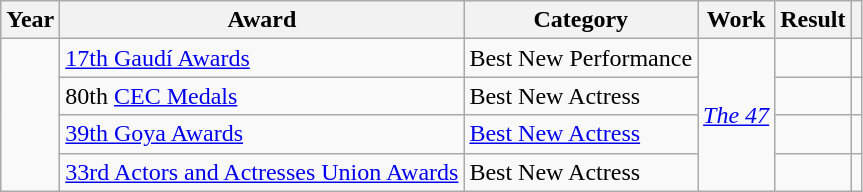<table class="wikitable sortable plainrowheaders">
<tr>
<th>Year</th>
<th>Award</th>
<th>Category</th>
<th>Work</th>
<th>Result</th>
<th scope="col" class="unsortable"></th>
</tr>
<tr>
<td rowspan = "4"></td>
<td><a href='#'>17th Gaudí Awards</a></td>
<td>Best New Performance</td>
<td rowspan = "4"><em><a href='#'>The 47</a></em></td>
<td></td>
<td></td>
</tr>
<tr>
<td>80th <a href='#'>CEC Medals</a></td>
<td>Best New Actress</td>
<td></td>
<td></td>
</tr>
<tr>
<td><a href='#'>39th Goya Awards</a></td>
<td><a href='#'>Best New Actress</a></td>
<td></td>
<td></td>
</tr>
<tr>
<td><a href='#'>33rd Actors and Actresses Union Awards</a></td>
<td>Best New Actress</td>
<td></td>
<td></td>
</tr>
</table>
